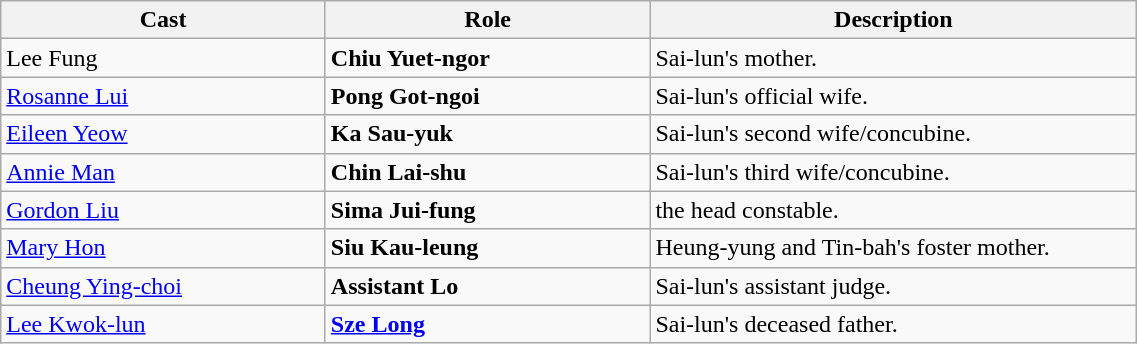<table class="wikitable" width="60%">
<tr>
<th style="width:10%">Cast</th>
<th style="width:10%">Role</th>
<th style="width:15%">Description</th>
</tr>
<tr>
<td>Lee Fung</td>
<td><strong>Chiu Yuet-ngor</strong></td>
<td>Sai-lun's mother.</td>
</tr>
<tr>
<td><a href='#'>Rosanne Lui</a></td>
<td><strong>Pong Got-ngoi</strong></td>
<td>Sai-lun's official wife.</td>
</tr>
<tr>
<td><a href='#'>Eileen Yeow</a></td>
<td><strong>Ka Sau-yuk</strong></td>
<td>Sai-lun's second wife/concubine.</td>
</tr>
<tr>
<td><a href='#'>Annie Man</a></td>
<td><strong>Chin Lai-shu</strong></td>
<td>Sai-lun's third wife/concubine.</td>
</tr>
<tr>
<td><a href='#'>Gordon Liu</a></td>
<td><strong>Sima Jui-fung</strong></td>
<td>the head constable.</td>
</tr>
<tr>
<td><a href='#'>Mary Hon</a></td>
<td><strong>Siu Kau-leung</strong></td>
<td>Heung-yung and Tin-bah's foster mother.</td>
</tr>
<tr>
<td><a href='#'>Cheung Ying-choi</a></td>
<td><strong>Assistant Lo</strong></td>
<td>Sai-lun's assistant judge.</td>
</tr>
<tr>
<td><a href='#'>Lee Kwok-lun</a></td>
<td><strong><a href='#'>Sze Long</a></strong></td>
<td>Sai-lun's deceased father.</td>
</tr>
</table>
